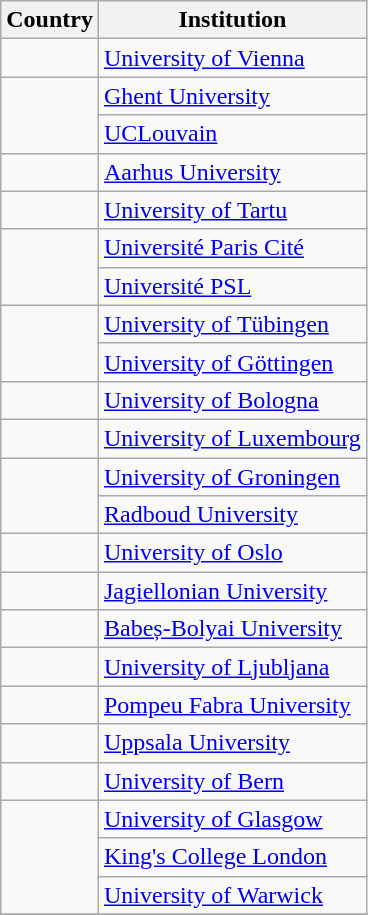<table class="wikitable sortable">
<tr>
<th>Country</th>
<th>Institution</th>
</tr>
<tr>
<td></td>
<td><a href='#'>University of Vienna</a></td>
</tr>
<tr>
<td rowspan="2"></td>
<td><a href='#'>Ghent University</a></td>
</tr>
<tr>
<td><a href='#'>UCLouvain</a></td>
</tr>
<tr>
<td></td>
<td><a href='#'>Aarhus University</a></td>
</tr>
<tr>
<td></td>
<td><a href='#'>University of Tartu</a></td>
</tr>
<tr>
<td rowspan="2"></td>
<td><a href='#'>Université Paris Cité</a></td>
</tr>
<tr>
<td><a href='#'>Université PSL</a></td>
</tr>
<tr>
<td rowspan="2"></td>
<td><a href='#'>University of Tübingen</a></td>
</tr>
<tr>
<td><a href='#'>University of Göttingen</a></td>
</tr>
<tr>
<td></td>
<td><a href='#'>University of Bologna</a></td>
</tr>
<tr>
<td></td>
<td><a href='#'>University of Luxembourg</a></td>
</tr>
<tr>
<td rowspan="2"></td>
<td><a href='#'>University of Groningen</a></td>
</tr>
<tr>
<td><a href='#'>Radboud University</a></td>
</tr>
<tr>
<td></td>
<td><a href='#'>University of Oslo</a></td>
</tr>
<tr>
<td></td>
<td><a href='#'>Jagiellonian University</a></td>
</tr>
<tr>
<td></td>
<td><a href='#'>Babeș-Bolyai University</a></td>
</tr>
<tr>
<td></td>
<td><a href='#'>University of Ljubljana</a></td>
</tr>
<tr>
<td></td>
<td><a href='#'>Pompeu Fabra University</a></td>
</tr>
<tr>
<td></td>
<td><a href='#'>Uppsala University</a></td>
</tr>
<tr>
<td></td>
<td><a href='#'>University of Bern</a></td>
</tr>
<tr>
<td rowspan="3"></td>
<td><a href='#'>University of Glasgow</a></td>
</tr>
<tr>
<td><a href='#'>King's College London</a></td>
</tr>
<tr>
<td><a href='#'>University of Warwick</a></td>
</tr>
<tr>
</tr>
</table>
